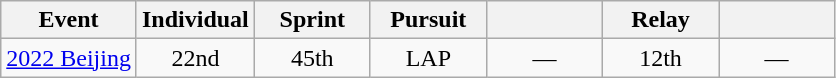<table class="wikitable" style="text-align: center;">
<tr ">
<th>Event</th>
<th style="width:70px;">Individual</th>
<th style="width:70px;">Sprint</th>
<th style="width:70px;">Pursuit</th>
<th style="width:70px;"></th>
<th style="width:70px;">Relay</th>
<th style="width:70px;"></th>
</tr>
<tr>
<td align="left"> <a href='#'>2022 Beijing</a></td>
<td>22nd</td>
<td>45th</td>
<td>LAP</td>
<td>—</td>
<td>12th</td>
<td>—</td>
</tr>
</table>
